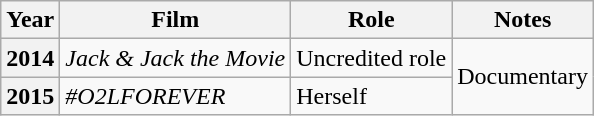<table class="wikitable unsortable plainrowheaders">
<tr>
<th>Year</th>
<th>Film</th>
<th>Role</th>
<th class="unsortable">Notes</th>
</tr>
<tr>
<th scope="row">2014</th>
<td><em>Jack & Jack the Movie</em></td>
<td>Uncredited role</td>
<td rowspan="2">Documentary</td>
</tr>
<tr>
<th scope="row">2015</th>
<td><em>#O2LFOREVER</em></td>
<td>Herself</td>
</tr>
</table>
